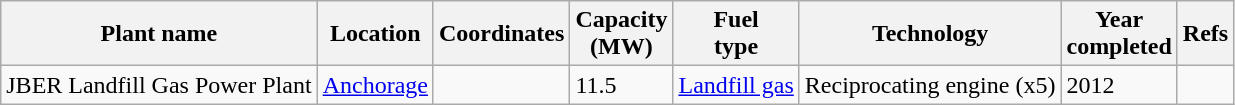<table class="wikitable sortable">
<tr>
<th>Plant name</th>
<th>Location</th>
<th>Coordinates</th>
<th>Capacity<br>(MW)</th>
<th>Fuel<br>type</th>
<th>Technology</th>
<th>Year<br>completed</th>
<th>Refs</th>
</tr>
<tr>
<td>JBER Landfill Gas Power Plant</td>
<td><a href='#'>Anchorage</a></td>
<td></td>
<td>11.5</td>
<td><a href='#'>Landfill gas</a></td>
<td>Reciprocating engine (x5)</td>
<td>2012</td>
<td></td>
</tr>
</table>
